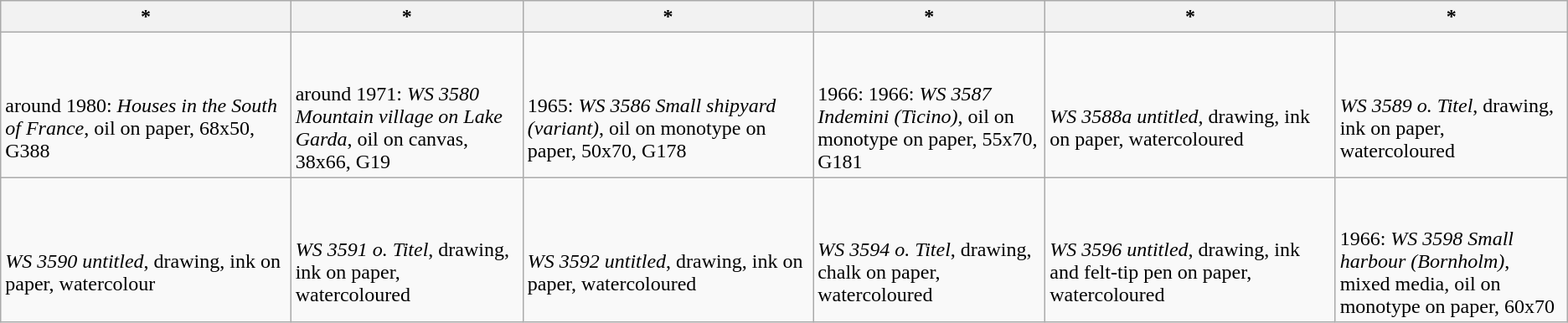<table class="wikitable">
<tr class="hintergrundfarbe5">
<th style="width:10%">*</th>
<th style="width:8%">*</th>
<th style="width:10%">*</th>
<th style="width: 8%">*</th>
<th style="width:10%">*</th>
<th style="width:8%">*</th>
</tr>
<tr>
<td><br><br><div>around 1980: <em>Houses in the South of France</em>, oil on paper, 68x50, G388</div></td>
<td><br><br><div> around 1971: <em>WS 3580 Mountain village on Lake Garda</em>, oil on canvas, 38x66, G19</div></td>
<td><br><br><div> 1965: <em>WS 3586 Small shipyard (variant)</em>, oil on monotype on paper, 50x70, G178</div></td>
<td><br><br><div> 1966: 1966: <em>WS 3587 Indemini (Ticino)</em>, oil on monotype on paper, 55x70, G181</div></td>
<td><br><br><div> <em>WS 3588a untitled</em>, drawing, ink on paper, watercoloured</div></td>
<td><br><br><div><em>WS 3589 o. Titel</em>, drawing, ink on paper, watercoloured</div></td>
</tr>
<tr>
<td><br><br><div><em>WS 3590 untitled</em>, drawing, ink on paper, watercolour</div></td>
<td><br><br><div><em>WS 3591 o. Titel</em>, drawing, ink on paper, watercoloured</div></td>
<td><br><br><div><em>WS 3592 untitled</em>, drawing, ink on paper, watercoloured</div></td>
<td><br><br><div><em>WS 3594 o. Titel</em>, drawing, chalk on paper, watercoloured</div></td>
<td><br><br><div><em>WS 3596 untitled</em>, drawing, ink and felt-tip pen on paper, watercoloured</div></td>
<td><br><br><div> 1966: <em>WS 3598 Small harbour (Bornholm)</em>, mixed media, oil on monotype on paper, 60x70</div></td>
</tr>
</table>
